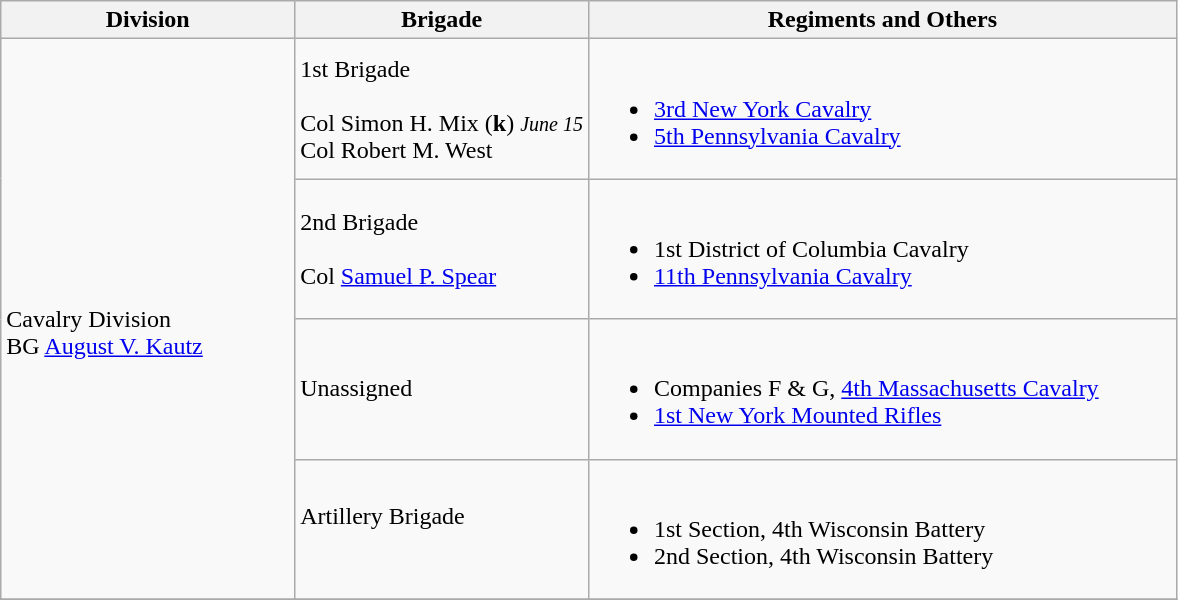<table class="wikitable">
<tr>
<th width=25%>Division</th>
<th width=25%>Brigade</th>
<th>Regiments and Others</th>
</tr>
<tr>
<td rowspan=4><br>Cavalry Division
<br>
BG <a href='#'>August V. Kautz</a></td>
<td>1st Brigade<br><br>
Col Simon H. Mix (<strong>k</strong>) <small><em>June 15</em></small><br>
Col Robert M. West</td>
<td><br><ul><li><a href='#'>3rd New York Cavalry</a></li><li><a href='#'>5th Pennsylvania Cavalry</a></li></ul></td>
</tr>
<tr>
<td>2nd Brigade<br><br>
Col <a href='#'>Samuel P. Spear</a></td>
<td><br><ul><li>1st District of Columbia Cavalry</li><li><a href='#'>11th Pennsylvania Cavalry</a></li></ul></td>
</tr>
<tr>
<td>Unassigned</td>
<td><br><ul><li>Companies F & G, <a href='#'>4th Massachusetts Cavalry</a></li><li><a href='#'>1st New York Mounted Rifles</a></li></ul></td>
</tr>
<tr>
<td>Artillery Brigade<br><br></td>
<td><br><ul><li>1st Section, 4th Wisconsin Battery</li><li>2nd Section, 4th Wisconsin Battery</li></ul></td>
</tr>
<tr>
</tr>
</table>
